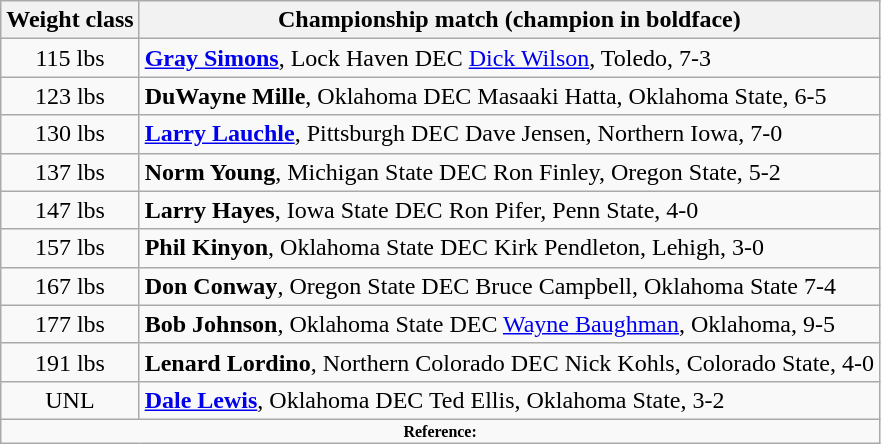<table class="wikitable" style="text-align:center">
<tr>
<th>Weight class</th>
<th>Championship match (champion in boldface)</th>
</tr>
<tr>
<td>115 lbs</td>
<td align="left"><strong><a href='#'>Gray Simons</a></strong>, Lock Haven DEC <a href='#'>Dick Wilson</a>, Toledo, 7-3</td>
</tr>
<tr>
<td>123 lbs</td>
<td align="left"><strong>DuWayne Mille</strong>, Oklahoma DEC Masaaki Hatta, Oklahoma State, 6-5</td>
</tr>
<tr>
<td>130 lbs</td>
<td align="left"><strong><a href='#'>Larry Lauchle</a></strong>, Pittsburgh DEC Dave Jensen, Northern Iowa, 7-0</td>
</tr>
<tr>
<td>137 lbs</td>
<td align="left"><strong>Norm Young</strong>, Michigan State DEC Ron Finley, Oregon State, 5-2</td>
</tr>
<tr>
<td>147 lbs</td>
<td align="left"><strong>Larry Hayes</strong>, Iowa State DEC Ron Pifer, Penn State, 4-0</td>
</tr>
<tr>
<td>157 lbs</td>
<td align="left"><strong>Phil Kinyon</strong>, Oklahoma State DEC Kirk Pendleton, Lehigh, 3-0</td>
</tr>
<tr>
<td>167 lbs</td>
<td align="left"><strong>Don Conway</strong>, Oregon State DEC Bruce Campbell, Oklahoma State 7-4</td>
</tr>
<tr>
<td>177 lbs</td>
<td align="left"><strong>Bob Johnson</strong>, Oklahoma State DEC <a href='#'>Wayne Baughman</a>, Oklahoma, 9-5</td>
</tr>
<tr>
<td>191 lbs</td>
<td align="left"><strong>Lenard Lordino</strong>, Northern Colorado DEC Nick Kohls, Colorado State, 4-0</td>
</tr>
<tr>
<td>UNL</td>
<td align="left"><strong><a href='#'>Dale Lewis</a></strong>, Oklahoma DEC Ted Ellis, Oklahoma State, 3-2</td>
</tr>
<tr>
<td colspan="2" style="font-size:8pt; text-align:center;"><strong>Reference:</strong></td>
</tr>
</table>
